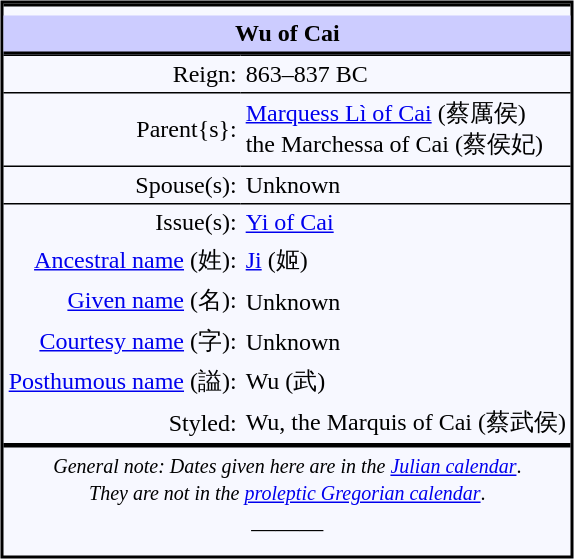<table cellpadding=3px cellspacing=0px bgcolor=#f7f8ff style="float:right; border:2px solid; margin:5px">
<tr>
<td colspan=2 align=center style="border-top:2px solid"></td>
</tr>
<tr>
<th align=center style="background:#ccf; border-bottom:2px solid" colspan=2>Wu of Cai</th>
</tr>
<tr>
<td align=right style="border-top:1px solid">Reign:</td>
<td style="border-top:1px solid">863–837 BC</td>
</tr>
<tr>
<td align=right style="border-top:1px solid">Parent{s}:</td>
<td style="border-top:1px solid"><a href='#'>Marquess Lì of Cai</a> (蔡厲侯) <br> the Marchessa of Cai (蔡侯妃)</td>
</tr>
<tr>
<td align=right style="border-top:1px solid">Spouse(s):</td>
<td style="border-top:1px solid">Unknown</td>
</tr>
<tr>
<td align=right style="border-top:1px solid">Issue(s):</td>
<td style="border-top:1px solid"><a href='#'>Yi of Cai</a></td>
</tr>
<tr>
<td align="right"><a href='#'>Ancestral name</a> (姓):</td>
<td><a href='#'>Ji</a> (姬)</td>
</tr>
<tr>
<td align="right"><a href='#'>Given name</a> (名):</td>
<td>Unknown</td>
</tr>
<tr>
<td align="right"><a href='#'>Courtesy name</a> (字):</td>
<td>Unknown</td>
</tr>
<tr>
<td align="right" nowrap="nowrap"><a href='#'>Posthumous name</a> (謚):</td>
<td>Wu (武)</td>
</tr>
<tr>
<td align="right">Styled:</td>
<td>Wu, the Marquis of Cai (蔡武侯)</td>
</tr>
<tr>
<td colspan=2 align=center style="border-top:3px solid"><small><em>General note: Dates given here are in the <a href='#'>Julian calendar</a></em>.<br><em>They are not in the <a href='#'>proleptic Gregorian calendar</a></em>.</small></td>
</tr>
<tr>
<td colspan=2 align=center>———</td>
</tr>
<tr>
<td></td>
</tr>
<tr>
</tr>
</table>
